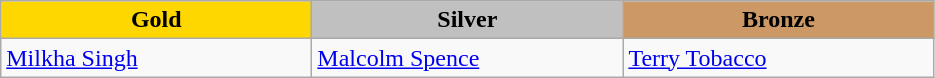<table class="wikitable" style="text-align:left">
<tr align="center">
<td width=200 bgcolor=gold><strong>Gold</strong></td>
<td width=200 bgcolor=silver><strong>Silver</strong></td>
<td width=200 bgcolor=CC9966><strong>Bronze</strong></td>
</tr>
<tr>
<td><a href='#'>Milkha Singh</a><br><em></em></td>
<td><a href='#'>Malcolm Spence</a><br><em></em></td>
<td><a href='#'>Terry Tobacco</a><br><em></em></td>
</tr>
</table>
